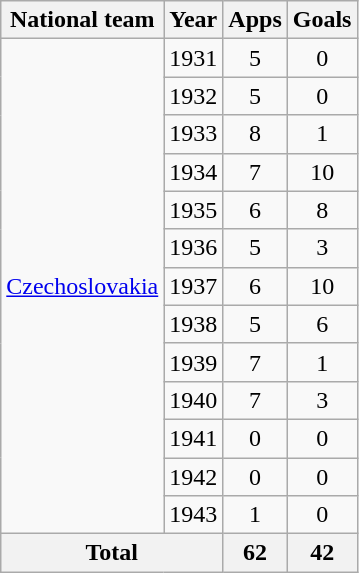<table class="wikitable" style="text-align:center">
<tr>
<th>National team</th>
<th>Year</th>
<th>Apps</th>
<th>Goals</th>
</tr>
<tr>
<td rowspan="13"><a href='#'>Czechoslovakia</a></td>
<td>1931</td>
<td>5</td>
<td>0</td>
</tr>
<tr>
<td>1932</td>
<td>5</td>
<td>0</td>
</tr>
<tr>
<td>1933</td>
<td>8</td>
<td>1</td>
</tr>
<tr>
<td>1934</td>
<td>7</td>
<td>10</td>
</tr>
<tr>
<td>1935</td>
<td>6</td>
<td>8</td>
</tr>
<tr>
<td>1936</td>
<td>5</td>
<td>3</td>
</tr>
<tr>
<td>1937</td>
<td>6</td>
<td>10</td>
</tr>
<tr>
<td>1938</td>
<td>5</td>
<td>6</td>
</tr>
<tr>
<td>1939</td>
<td>7</td>
<td>1</td>
</tr>
<tr>
<td>1940</td>
<td>7</td>
<td>3</td>
</tr>
<tr>
<td>1941</td>
<td>0</td>
<td>0</td>
</tr>
<tr>
<td>1942</td>
<td>0</td>
<td>0</td>
</tr>
<tr>
<td>1943</td>
<td>1</td>
<td>0</td>
</tr>
<tr>
<th colspan="2">Total</th>
<th>62</th>
<th>42</th>
</tr>
</table>
